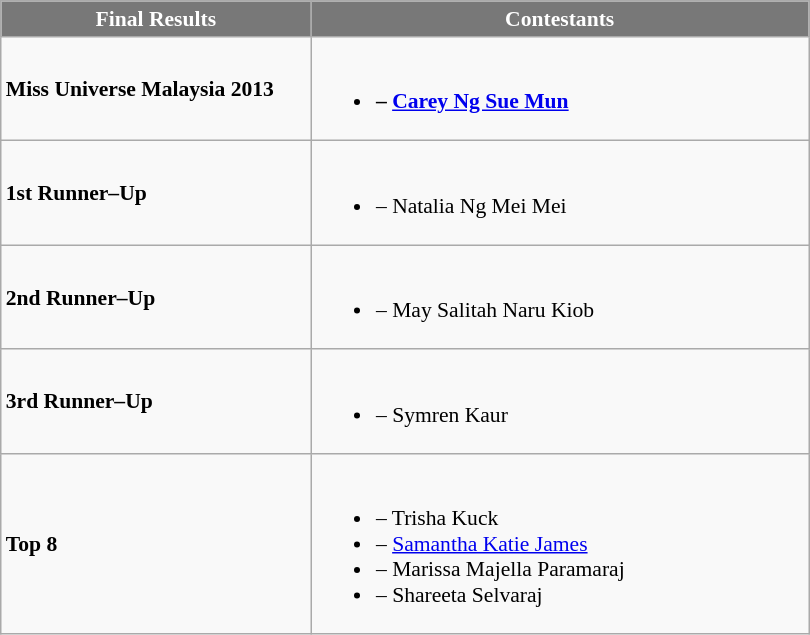<table class="wikitable sortable" style="font-size: 90%;">
<tr>
<th width="200" style="background-color:#787878;color:#FFFFFF;">Final Results</th>
<th width="325" style="background-color:#787878;color:#FFFFFF;">Contestants</th>
</tr>
<tr>
<td><strong>Miss Universe Malaysia 2013</strong></td>
<td><br><ul><li><strong> – <a href='#'>Carey Ng Sue Mun</a></strong></li></ul></td>
</tr>
<tr>
<td><strong>1st Runner–Up</strong></td>
<td><br><ul><li><strong></strong> – Natalia Ng Mei Mei</li></ul></td>
</tr>
<tr>
<td><strong>2nd Runner–Up</strong></td>
<td><br><ul><li><strong></strong> – May Salitah Naru Kiob</li></ul></td>
</tr>
<tr>
<td><strong>3rd Runner–Up</strong></td>
<td><br><ul><li><strong></strong> – Symren Kaur</li></ul></td>
</tr>
<tr>
<td><strong>Top 8</strong></td>
<td><br><ul><li><strong></strong> – Trisha Kuck</li><li><strong></strong> – <a href='#'>Samantha Katie James</a></li><li><strong></strong> – Marissa Majella Paramaraj</li><li><strong></strong> – Shareeta Selvaraj</li></ul></td>
</tr>
</table>
